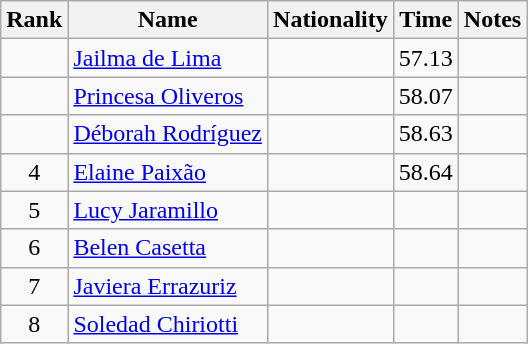<table class="wikitable sortable" style="text-align:center">
<tr>
<th>Rank</th>
<th>Name</th>
<th>Nationality</th>
<th>Time</th>
<th>Notes</th>
</tr>
<tr>
<td></td>
<td align=left><a href='#'>Jailma de Lima</a></td>
<td align=left></td>
<td>57.13</td>
<td></td>
</tr>
<tr>
<td></td>
<td align=left><a href='#'>Princesa Oliveros</a></td>
<td align=left></td>
<td>58.07</td>
<td></td>
</tr>
<tr>
<td></td>
<td align=left><a href='#'>Déborah Rodríguez</a></td>
<td align=left></td>
<td>58.63</td>
<td></td>
</tr>
<tr>
<td>4</td>
<td align=left><a href='#'>Elaine Paixão</a></td>
<td align=left></td>
<td>58.64</td>
<td></td>
</tr>
<tr>
<td>5</td>
<td align=left><a href='#'>Lucy Jaramillo</a></td>
<td align=left></td>
<td></td>
<td></td>
</tr>
<tr>
<td>6</td>
<td align=left><a href='#'>Belen Casetta</a></td>
<td align=left></td>
<td></td>
<td></td>
</tr>
<tr>
<td>7</td>
<td align=left><a href='#'>Javiera Errazuriz</a></td>
<td align=left></td>
<td></td>
<td></td>
</tr>
<tr>
<td>8</td>
<td align=left><a href='#'>Soledad Chiriotti</a></td>
<td align=left></td>
<td></td>
<td></td>
</tr>
</table>
